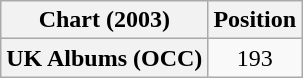<table class="wikitable plainrowheaders" style="text-align:center">
<tr>
<th scope="col">Chart (2003)</th>
<th scope="col">Position</th>
</tr>
<tr>
<th scope="row">UK Albums (OCC)</th>
<td>193</td>
</tr>
</table>
